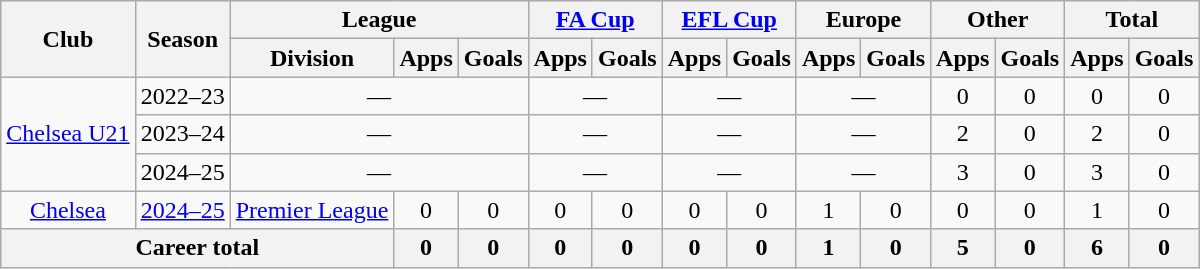<table class="wikitable" style="text-align: center;">
<tr>
<th rowspan=2>Club</th>
<th rowspan=2>Season</th>
<th colspan=3>League</th>
<th colspan=2><a href='#'>FA Cup</a></th>
<th colspan=2><a href='#'>EFL Cup</a></th>
<th colspan=2>Europe</th>
<th colspan=2>Other</th>
<th colspan=2>Total</th>
</tr>
<tr>
<th>Division</th>
<th>Apps</th>
<th>Goals</th>
<th>Apps</th>
<th>Goals</th>
<th>Apps</th>
<th>Goals</th>
<th>Apps</th>
<th>Goals</th>
<th>Apps</th>
<th>Goals</th>
<th>Apps</th>
<th>Goals</th>
</tr>
<tr>
<td rowspan=3><a href='#'>Chelsea U21</a></td>
<td>2022–23</td>
<td colspan=3>—</td>
<td colspan=2>—</td>
<td colspan=2>—</td>
<td colspan=2>—</td>
<td>0</td>
<td>0</td>
<td>0</td>
<td>0</td>
</tr>
<tr>
<td>2023–24</td>
<td colspan=3>—</td>
<td colspan=2>—</td>
<td colspan=2>—</td>
<td colspan=2>—</td>
<td>2</td>
<td>0</td>
<td>2</td>
<td>0</td>
</tr>
<tr>
<td>2024–25</td>
<td colspan=3>—</td>
<td colspan=2>—</td>
<td colspan=2>—</td>
<td colspan=2>—</td>
<td>3</td>
<td>0</td>
<td>3</td>
<td>0</td>
</tr>
<tr>
<td><a href='#'>Chelsea</a></td>
<td><a href='#'>2024–25</a></td>
<td><a href='#'>Premier League</a></td>
<td>0</td>
<td>0</td>
<td>0</td>
<td>0</td>
<td>0</td>
<td>0</td>
<td>1</td>
<td>0</td>
<td>0</td>
<td>0</td>
<td>1</td>
<td>0</td>
</tr>
<tr>
<th colspan=3>Career total</th>
<th>0</th>
<th>0</th>
<th>0</th>
<th>0</th>
<th>0</th>
<th>0</th>
<th>1</th>
<th>0</th>
<th>5</th>
<th>0</th>
<th>6</th>
<th>0</th>
</tr>
</table>
